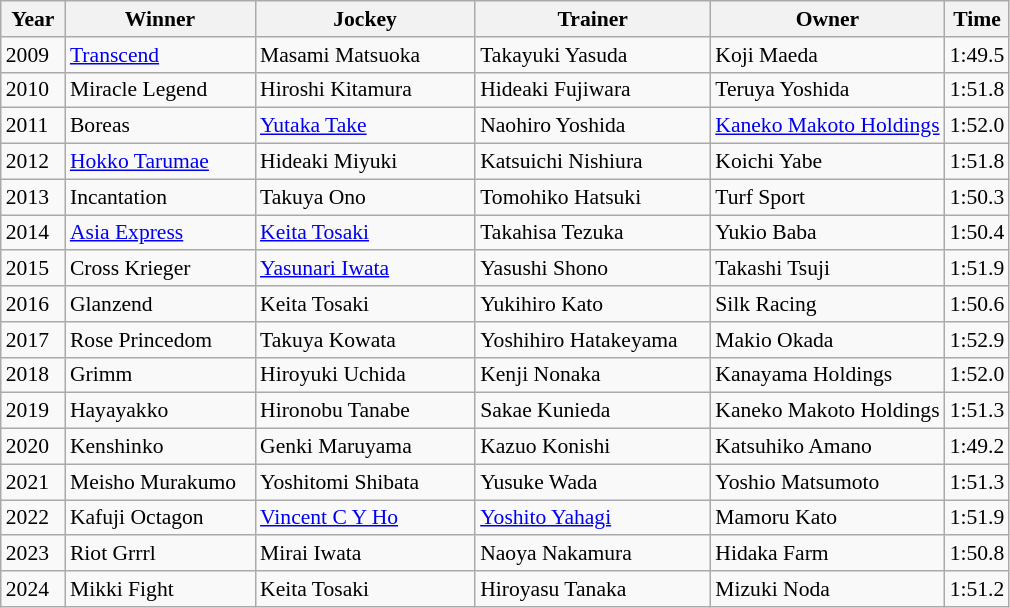<table class="wikitable sortable" style="font-size:90%">
<tr>
<th width="36px">Year<br></th>
<th width="120px">Winner<br></th>
<th width="140px">Jockey<br></th>
<th width="150px">Trainer<br></th>
<th>Owner</th>
<th>Time<br></th>
</tr>
<tr>
<td>2009</td>
<td><a href='#'>Transcend</a></td>
<td>Masami Matsuoka</td>
<td>Takayuki Yasuda</td>
<td>Koji Maeda</td>
<td>1:49.5</td>
</tr>
<tr>
<td>2010</td>
<td>Miracle Legend </td>
<td>Hiroshi Kitamura</td>
<td>Hideaki Fujiwara</td>
<td>Teruya Yoshida</td>
<td>1:51.8</td>
</tr>
<tr>
<td>2011</td>
<td>Boreas</td>
<td><a href='#'>Yutaka Take</a></td>
<td>Naohiro Yoshida</td>
<td><a href='#'>Kaneko Makoto Holdings</a></td>
<td>1:52.0</td>
</tr>
<tr>
<td>2012</td>
<td><a href='#'>Hokko Tarumae</a></td>
<td>Hideaki Miyuki</td>
<td>Katsuichi Nishiura</td>
<td>Koichi Yabe</td>
<td>1:51.8</td>
</tr>
<tr>
<td>2013</td>
<td>Incantation</td>
<td>Takuya Ono</td>
<td>Tomohiko Hatsuki</td>
<td>Turf Sport</td>
<td>1:50.3</td>
</tr>
<tr>
<td>2014</td>
<td><a href='#'>Asia Express</a></td>
<td><a href='#'>Keita Tosaki</a></td>
<td>Takahisa Tezuka</td>
<td>Yukio Baba</td>
<td>1:50.4</td>
</tr>
<tr>
<td>2015</td>
<td>Cross Krieger</td>
<td><a href='#'>Yasunari Iwata</a></td>
<td>Yasushi Shono</td>
<td>Takashi Tsuji</td>
<td>1:51.9</td>
</tr>
<tr>
<td>2016</td>
<td>Glanzend</td>
<td>Keita Tosaki</td>
<td>Yukihiro Kato</td>
<td>Silk Racing</td>
<td>1:50.6</td>
</tr>
<tr>
<td>2017</td>
<td>Rose Princedom</td>
<td>Takuya Kowata</td>
<td>Yoshihiro Hatakeyama</td>
<td>Makio Okada</td>
<td>1:52.9</td>
</tr>
<tr>
<td>2018</td>
<td>Grimm</td>
<td>Hiroyuki Uchida</td>
<td>Kenji Nonaka</td>
<td>Kanayama Holdings</td>
<td>1:52.0</td>
</tr>
<tr>
<td>2019</td>
<td>Hayayakko</td>
<td>Hironobu Tanabe</td>
<td>Sakae Kunieda</td>
<td>Kaneko Makoto Holdings</td>
<td>1:51.3</td>
</tr>
<tr>
<td>2020</td>
<td>Kenshinko</td>
<td>Genki Maruyama</td>
<td>Kazuo Konishi</td>
<td>Katsuhiko Amano</td>
<td>1:49.2</td>
</tr>
<tr>
<td>2021</td>
<td>Meisho Murakumo</td>
<td>Yoshitomi Shibata</td>
<td>Yusuke Wada</td>
<td>Yoshio Matsumoto</td>
<td>1:51.3</td>
</tr>
<tr>
<td>2022</td>
<td>Kafuji Octagon</td>
<td><a href='#'>Vincent C Y Ho</a></td>
<td><a href='#'>Yoshito Yahagi</a></td>
<td>Mamoru Kato</td>
<td>1:51.9</td>
</tr>
<tr>
<td>2023</td>
<td>Riot Grrrl</td>
<td>Mirai Iwata</td>
<td>Naoya Nakamura</td>
<td>Hidaka Farm</td>
<td>1:50.8</td>
</tr>
<tr>
<td>2024</td>
<td>Mikki Fight</td>
<td>Keita Tosaki</td>
<td>Hiroyasu Tanaka</td>
<td>Mizuki Noda</td>
<td>1:51.2</td>
</tr>
</table>
